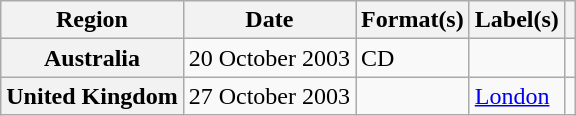<table class="wikitable plainrowheaders">
<tr>
<th scope="col">Region</th>
<th scope="col">Date</th>
<th scope="col">Format(s)</th>
<th scope="col">Label(s)</th>
<th scope="col"></th>
</tr>
<tr>
<th scope="row">Australia</th>
<td>20 October 2003</td>
<td>CD</td>
<td></td>
<td></td>
</tr>
<tr>
<th scope="row">United Kingdom</th>
<td>27 October 2003</td>
<td></td>
<td><a href='#'>London</a></td>
<td></td>
</tr>
</table>
